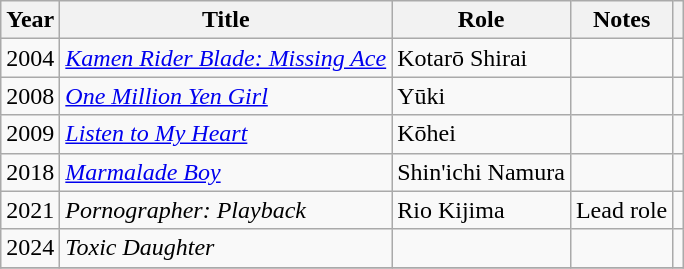<table class="wikitable sortable">
<tr>
<th>Year</th>
<th>Title</th>
<th>Role</th>
<th class="unsortable">Notes</th>
<th class="unsortable"></th>
</tr>
<tr>
<td>2004</td>
<td><em><a href='#'>Kamen Rider Blade: Missing Ace</a></em></td>
<td>Kotarō Shirai</td>
<td></td>
<td></td>
</tr>
<tr>
<td>2008</td>
<td><em><a href='#'>One Million Yen Girl</a></em></td>
<td>Yūki</td>
<td></td>
<td></td>
</tr>
<tr>
<td>2009</td>
<td><em><a href='#'>Listen to My Heart</a></em></td>
<td>Kōhei</td>
<td></td>
<td></td>
</tr>
<tr>
<td>2018</td>
<td><em><a href='#'>Marmalade Boy</a></em></td>
<td>Shin'ichi Namura</td>
<td></td>
<td></td>
</tr>
<tr>
<td>2021</td>
<td><em>Pornographer: Playback</em></td>
<td>Rio Kijima</td>
<td>Lead role</td>
<td></td>
</tr>
<tr>
<td rowspan="1">2024</td>
<td><em>Toxic Daughter</em></td>
<td></td>
<td></td>
<td></td>
</tr>
<tr>
</tr>
</table>
